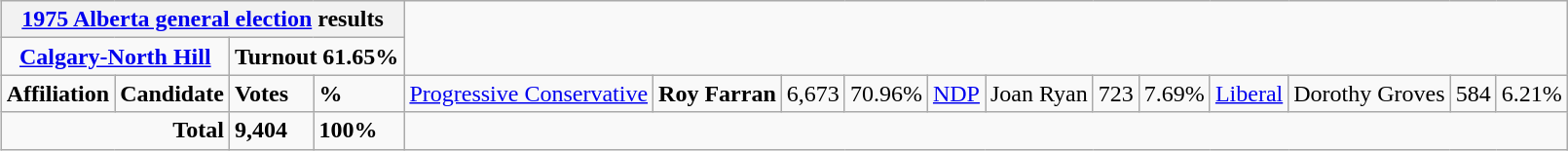<table class="wikitable collapsible collapsed" style="float:right;">
<tr>
<th colspan="5"><a href='#'>1975 Alberta general election</a> results</th>
</tr>
<tr>
<td colspan="3" style="text-align:center;"><strong><a href='#'>Calgary-North Hill</a></strong></td>
<td colspan="2"><span><strong>Turnout 61.65%</strong></span></td>
</tr>
<tr>
<td colspan="2" style="text-align:left; vertical-align:top;"><strong>Affiliation</strong></td>
<td valign="top"><strong>Candidate</strong></td>
<td valign="top"><strong>Votes</strong></td>
<td valign="top"><strong>%</strong><br></td>
<td><a href='#'>Progressive Conservative</a></td>
<td><strong>Roy Farran</strong></td>
<td>6,673</td>
<td>70.96%<br>
</td>
<td><a href='#'>NDP</a></td>
<td>Joan Ryan</td>
<td>723</td>
<td>7.69%<br></td>
<td><a href='#'>Liberal</a></td>
<td>Dorothy Groves</td>
<td>584</td>
<td>6.21%<br></td>
</tr>
<tr>
<td colspan="3" style="text-align:right;"><strong>Total</strong></td>
<td><strong>9,404</strong></td>
<td><strong>100%</strong></td>
</tr>
</table>
